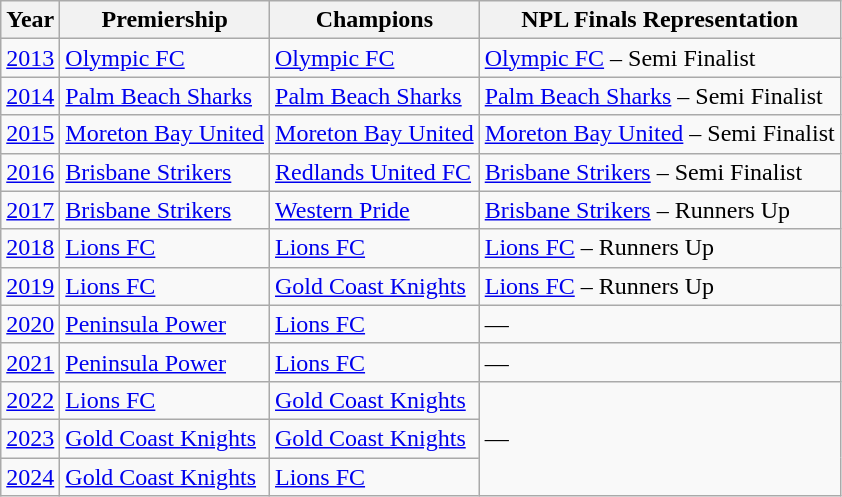<table class="wikitable">
<tr>
<th>Year</th>
<th>Premiership</th>
<th>Champions</th>
<th>NPL Finals Representation</th>
</tr>
<tr>
<td><a href='#'>2013</a></td>
<td><a href='#'>Olympic FC</a></td>
<td><a href='#'>Olympic FC</a></td>
<td><a href='#'>Olympic FC</a> – Semi Finalist</td>
</tr>
<tr>
<td><a href='#'>2014</a></td>
<td><a href='#'>Palm Beach Sharks</a></td>
<td><a href='#'>Palm Beach Sharks</a></td>
<td><a href='#'>Palm Beach Sharks</a> – Semi Finalist</td>
</tr>
<tr>
<td><a href='#'>2015</a></td>
<td><a href='#'>Moreton Bay United</a></td>
<td><a href='#'>Moreton Bay United</a></td>
<td><a href='#'>Moreton Bay United</a> – Semi Finalist</td>
</tr>
<tr>
<td><a href='#'>2016</a></td>
<td><a href='#'>Brisbane Strikers</a></td>
<td><a href='#'>Redlands United FC</a></td>
<td><a href='#'>Brisbane Strikers</a> – Semi Finalist</td>
</tr>
<tr>
<td><a href='#'>2017</a></td>
<td><a href='#'>Brisbane Strikers</a></td>
<td><a href='#'>Western Pride</a></td>
<td><a href='#'>Brisbane Strikers</a> – Runners Up</td>
</tr>
<tr>
<td><a href='#'>2018</a></td>
<td><a href='#'>Lions FC</a></td>
<td><a href='#'>Lions FC</a></td>
<td><a href='#'>Lions FC</a> – Runners Up</td>
</tr>
<tr>
<td><a href='#'>2019</a></td>
<td><a href='#'>Lions FC</a></td>
<td><a href='#'>Gold Coast Knights</a></td>
<td><a href='#'>Lions FC</a> – Runners Up</td>
</tr>
<tr>
<td><a href='#'>2020</a></td>
<td><a href='#'>Peninsula Power</a></td>
<td><a href='#'>Lions FC</a></td>
<td>—</td>
</tr>
<tr>
<td><a href='#'>2021</a></td>
<td><a href='#'>Peninsula Power</a></td>
<td><a href='#'>Lions FC</a></td>
<td>—</td>
</tr>
<tr>
<td><a href='#'>2022</a></td>
<td><a href='#'>Lions FC</a></td>
<td><a href='#'>Gold Coast Knights</a></td>
<td rowspan=3>—</td>
</tr>
<tr>
<td><a href='#'>2023</a></td>
<td><a href='#'>Gold Coast Knights</a></td>
<td><a href='#'>Gold Coast Knights</a></td>
</tr>
<tr>
<td><a href='#'>2024</a></td>
<td><a href='#'>Gold Coast Knights</a></td>
<td><a href='#'>Lions FC</a></td>
</tr>
</table>
